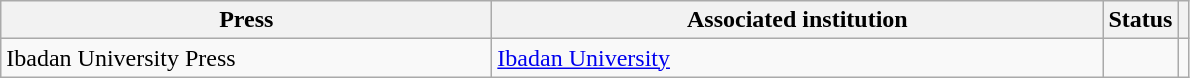<table class="wikitable sortable">
<tr>
<th style="width:20em">Press</th>
<th style="width:25em">Associated institution</th>
<th>Status</th>
<th></th>
</tr>
<tr>
<td>Ibadan University Press</td>
<td><a href='#'>Ibadan University</a></td>
<td></td>
<td></td>
</tr>
</table>
